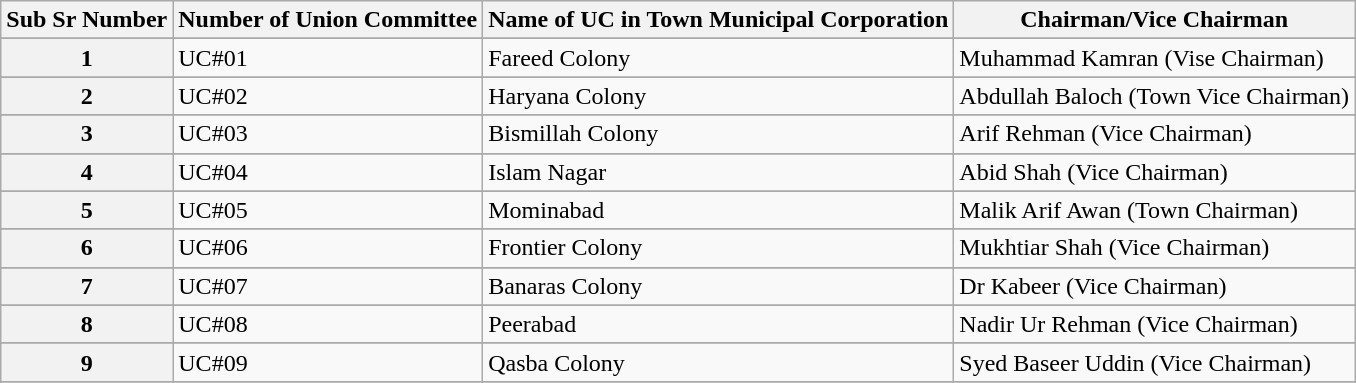<table class="wikitable">
<tr>
<th>Sub Sr Number</th>
<th>Number of  Union Committee</th>
<th>Name of UC in Town Municipal Corporation</th>
<th>Chairman/Vice Chairman</th>
</tr>
<tr>
</tr>
<tr>
</tr>
<tr>
</tr>
<tr>
</tr>
<tr>
</tr>
<tr>
</tr>
<tr>
</tr>
<tr>
</tr>
<tr>
<th>1</th>
<td>UC#01</td>
<td>Fareed Colony</td>
<td>Muhammad Kamran (Vise Chairman)</td>
</tr>
<tr>
</tr>
<tr>
</tr>
<tr>
</tr>
<tr>
</tr>
<tr>
</tr>
<tr>
<th>2</th>
<td>UC#02</td>
<td>Haryana Colony</td>
<td>Abdullah Baloch (Town Vice Chairman)</td>
</tr>
<tr>
</tr>
<tr>
</tr>
<tr>
</tr>
<tr>
</tr>
<tr>
</tr>
<tr>
<th>3</th>
<td>UC#03</td>
<td>Bismillah Colony</td>
<td>Arif Rehman (Vice Chairman)</td>
</tr>
<tr>
</tr>
<tr>
</tr>
<tr>
</tr>
<tr>
</tr>
<tr>
</tr>
<tr>
<th>4</th>
<td>UC#04</td>
<td>Islam Nagar</td>
<td>Abid Shah (Vice Chairman)</td>
</tr>
<tr>
</tr>
<tr>
</tr>
<tr>
</tr>
<tr>
</tr>
<tr>
</tr>
<tr>
<th>5</th>
<td>UC#05</td>
<td>Mominabad</td>
<td>Malik Arif Awan (Town Chairman)</td>
</tr>
<tr>
</tr>
<tr>
</tr>
<tr>
</tr>
<tr>
</tr>
<tr>
</tr>
<tr>
<th>6</th>
<td>UC#06</td>
<td>Frontier Colony</td>
<td>Mukhtiar Shah (Vice Chairman)</td>
</tr>
<tr>
</tr>
<tr>
</tr>
<tr>
</tr>
<tr>
</tr>
<tr>
</tr>
<tr>
<th>7</th>
<td>UC#07</td>
<td>Banaras Colony</td>
<td>Dr Kabeer (Vice Chairman)</td>
</tr>
<tr>
</tr>
<tr>
</tr>
<tr>
</tr>
<tr>
</tr>
<tr>
</tr>
<tr>
<th>8</th>
<td>UC#08</td>
<td>Peerabad</td>
<td>Nadir Ur Rehman (Vice Chairman)</td>
</tr>
<tr>
</tr>
<tr>
</tr>
<tr>
</tr>
<tr>
</tr>
<tr>
</tr>
<tr>
<th>9</th>
<td>UC#09</td>
<td>Qasba Colony</td>
<td>Syed Baseer Uddin (Vice Chairman)</td>
</tr>
<tr>
</tr>
<tr>
</tr>
<tr>
</tr>
<tr>
</tr>
<tr>
</tr>
<tr>
</tr>
</table>
